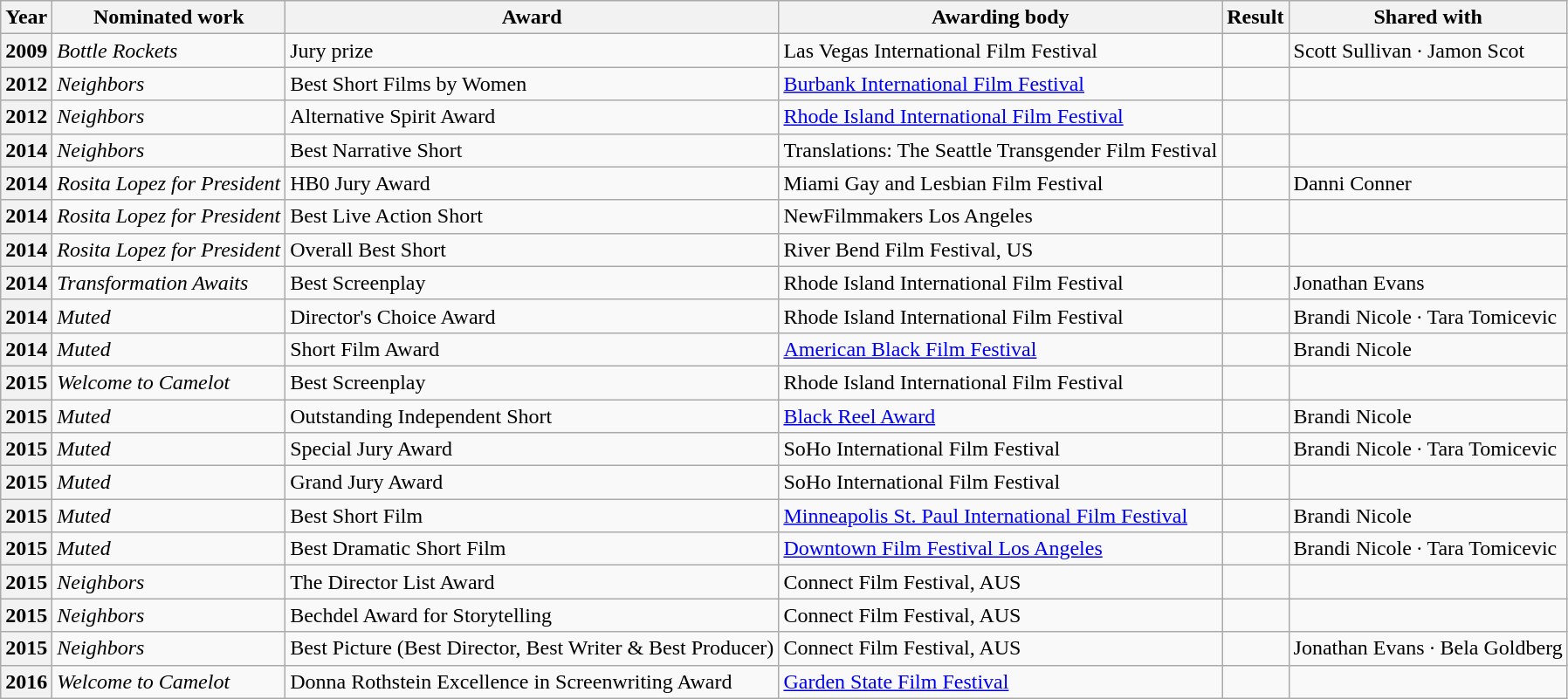<table class="wikitable sortable mw-collapsible">
<tr>
<th>Year</th>
<th>Nominated work</th>
<th>Award</th>
<th>Awarding body</th>
<th>Result</th>
<th>Shared with</th>
</tr>
<tr>
<th>2009</th>
<td><em>Bottle Rockets</em></td>
<td>Jury prize</td>
<td>Las Vegas International Film Festival</td>
<td></td>
<td>Scott Sullivan ·  Jamon Scot</td>
</tr>
<tr>
<th>2012</th>
<td><em>Neighbors</em></td>
<td>Best Short Films by Women</td>
<td><a href='#'>Burbank International Film Festival</a></td>
<td></td>
<td></td>
</tr>
<tr>
<th>2012</th>
<td><em>Neighbors</em></td>
<td>Alternative Spirit Award</td>
<td><a href='#'>Rhode Island International Film Festival</a></td>
<td></td>
<td></td>
</tr>
<tr>
<th>2014</th>
<td><em>Neighbors</em></td>
<td>Best Narrative Short</td>
<td>Translations: The Seattle Transgender Film Festival</td>
<td></td>
<td></td>
</tr>
<tr>
<th>2014</th>
<td><em>Rosita Lopez for President</em></td>
<td>HB0 Jury Award</td>
<td>Miami Gay and Lesbian Film Festival</td>
<td></td>
<td>Danni Conner</td>
</tr>
<tr>
<th>2014</th>
<td><em>Rosita Lopez for President</em></td>
<td>Best Live Action Short</td>
<td>NewFilmmakers Los Angeles</td>
<td></td>
<td></td>
</tr>
<tr>
<th>2014</th>
<td><em>Rosita Lopez for President</em></td>
<td>Overall Best Short</td>
<td>River Bend Film Festival, US</td>
<td></td>
<td></td>
</tr>
<tr>
<th>2014</th>
<td><em>Transformation Awaits</em></td>
<td>Best Screenplay</td>
<td>Rhode Island International Film Festival</td>
<td></td>
<td>Jonathan Evans</td>
</tr>
<tr>
<th>2014</th>
<td><em>Muted</em></td>
<td>Director's Choice Award</td>
<td>Rhode Island International Film Festival</td>
<td></td>
<td>Brandi Nicole ·  Tara Tomicevic</td>
</tr>
<tr>
<th>2014</th>
<td><em>Muted</em></td>
<td>Short Film Award</td>
<td><a href='#'>American Black Film Festival</a></td>
<td></td>
<td>Brandi Nicole</td>
</tr>
<tr>
<th>2015</th>
<td><em>Welcome to Camelot</em></td>
<td>Best Screenplay</td>
<td>Rhode Island International Film Festival</td>
<td></td>
<td></td>
</tr>
<tr>
<th>2015</th>
<td><em>Muted</em></td>
<td>Outstanding Independent Short</td>
<td><a href='#'>Black Reel Award</a></td>
<td></td>
<td>Brandi Nicole</td>
</tr>
<tr>
<th>2015</th>
<td><em>Muted</em></td>
<td>Special Jury Award</td>
<td>SoHo International Film Festival</td>
<td></td>
<td>Brandi Nicole · Tara Tomicevic</td>
</tr>
<tr>
<th>2015</th>
<td><em>Muted</em></td>
<td>Grand Jury Award</td>
<td>SoHo International Film Festival</td>
<td></td>
<td></td>
</tr>
<tr>
<th>2015</th>
<td><em>Muted</em></td>
<td>Best Short Film</td>
<td><a href='#'>Minneapolis St. Paul International Film Festival</a></td>
<td></td>
<td>Brandi Nicole</td>
</tr>
<tr>
<th>2015</th>
<td><em>Muted</em></td>
<td>Best Dramatic Short Film</td>
<td><a href='#'>Downtown Film Festival Los Angeles</a></td>
<td></td>
<td>Brandi Nicole ·  Tara Tomicevic</td>
</tr>
<tr>
<th>2015</th>
<td><em>Neighbors</em></td>
<td>The Director List Award</td>
<td>Connect Film Festival, AUS</td>
<td></td>
<td></td>
</tr>
<tr>
<th>2015</th>
<td><em>Neighbors</em></td>
<td>Bechdel Award for Storytelling</td>
<td>Connect Film Festival, AUS</td>
<td></td>
<td></td>
</tr>
<tr>
<th>2015</th>
<td><em>Neighbors</em></td>
<td>Best Picture (Best Director, Best Writer & Best Producer)</td>
<td>Connect Film Festival, AUS</td>
<td></td>
<td>Jonathan Evans · Bela Goldberg</td>
</tr>
<tr>
<th>2016</th>
<td><em>Welcome to Camelot</em></td>
<td>Donna Rothstein Excellence in Screenwriting Award</td>
<td><a href='#'>Garden State Film Festival</a></td>
<td></td>
<td></td>
</tr>
</table>
